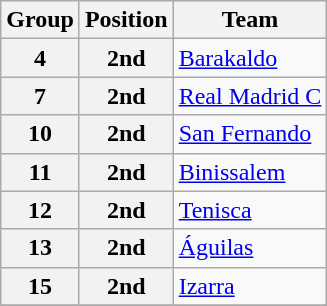<table class="wikitable">
<tr>
<th>Group</th>
<th>Position</th>
<th>Team</th>
</tr>
<tr>
<th>4</th>
<th>2nd</th>
<td><a href='#'>Barakaldo</a></td>
</tr>
<tr>
<th>7</th>
<th>2nd</th>
<td><a href='#'>Real Madrid C</a></td>
</tr>
<tr>
<th>10</th>
<th>2nd</th>
<td><a href='#'>San Fernando</a></td>
</tr>
<tr>
<th>11</th>
<th>2nd</th>
<td><a href='#'>Binissalem</a></td>
</tr>
<tr>
<th>12</th>
<th>2nd</th>
<td><a href='#'>Tenisca</a></td>
</tr>
<tr>
<th>13</th>
<th>2nd</th>
<td><a href='#'>Águilas</a></td>
</tr>
<tr>
<th>15</th>
<th>2nd</th>
<td><a href='#'>Izarra</a></td>
</tr>
<tr>
</tr>
</table>
